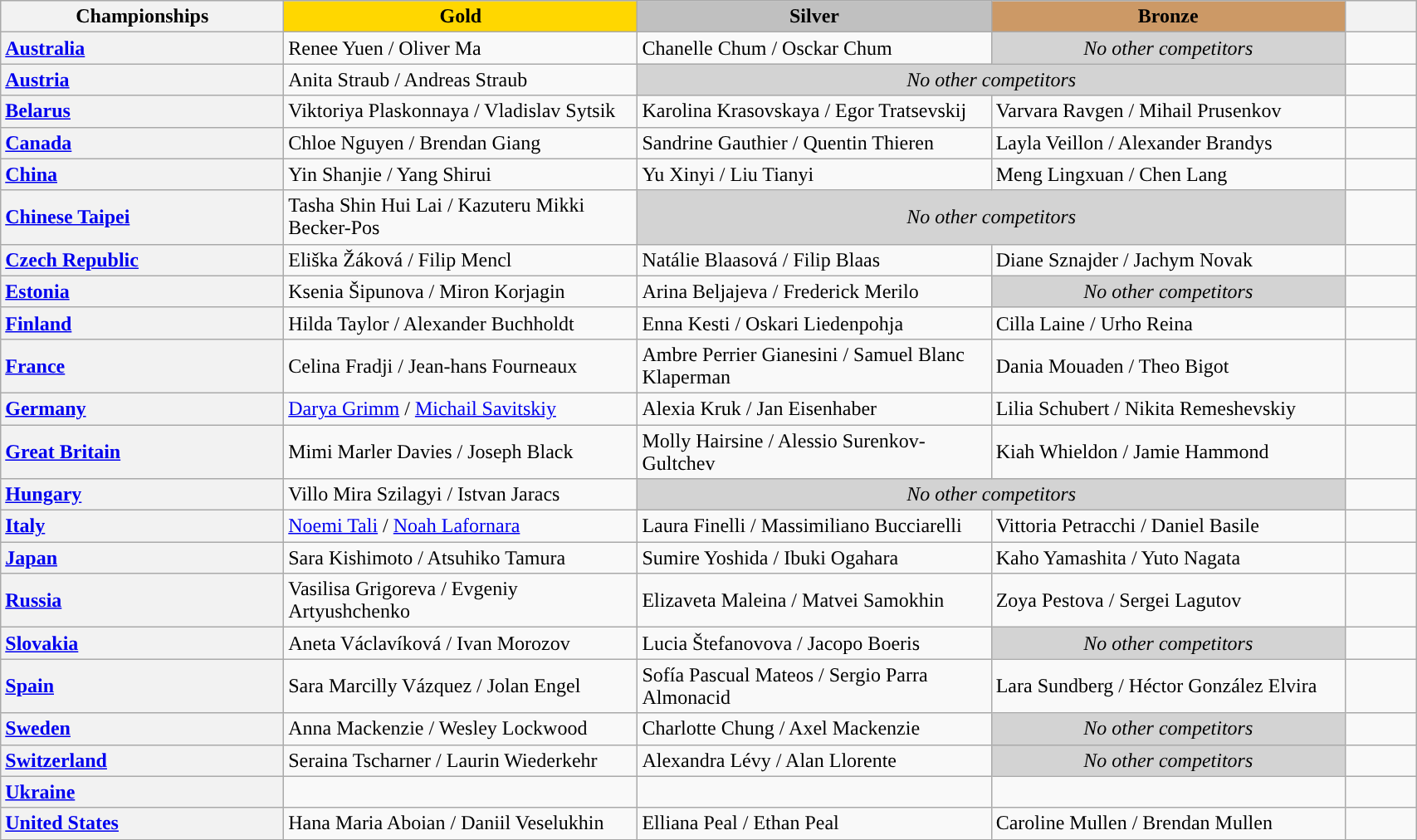<table class="wikitable unsortable" style="text-align:left; width:90%;">
<tr>
<th scope="col" style="text-align:center; width:20%;">Championships</th>
<td scope="col" style="text-align:center; width:25%; background:gold"><strong>Gold</strong></td>
<td scope="col" style="text-align:center; width:25%; background:silver"><strong>Silver</strong></td>
<td scope="col" style="text-align:center; width:25%; background:#c96"><strong>Bronze</strong></td>
<th scope="col" style="text-align:center; width:5%;"></th>
</tr>
<tr>
<th scope="row" style="text-align:left"> <a href='#'>Australia</a></th>
<td>Renee Yuen / Oliver Ma</td>
<td>Chanelle Chum / Osckar Chum</td>
<td align="center" bgcolor="lightgray"><em>No other competitors</em></td>
<td></td>
</tr>
<tr>
<th scope="row" style="text-align:left"> <a href='#'>Austria</a></th>
<td>Anita Straub / Andreas Straub</td>
<td colspan=2 align="center" bgcolor="lightgray"><em>No other competitors</em></td>
<td></td>
</tr>
<tr>
<th scope="row" style="text-align:left"> <a href='#'>Belarus</a></th>
<td>Viktoriya Plaskonnaya / Vladislav Sytsik</td>
<td>Karolina Krasovskaya / Egor Tratsevskij</td>
<td>Varvara Ravgen / Mihail Prusenkov</td>
<td></td>
</tr>
<tr>
<th scope="row" style="text-align:left"> <a href='#'>Canada</a></th>
<td>Chloe Nguyen / Brendan Giang</td>
<td>Sandrine Gauthier / Quentin Thieren</td>
<td>Layla Veillon / Alexander Brandys</td>
<td></td>
</tr>
<tr>
<th scope="row" style="text-align:left"> <a href='#'>China</a></th>
<td>Yin Shanjie / Yang Shirui</td>
<td>Yu Xinyi / Liu Tianyi</td>
<td>Meng Lingxuan / Chen Lang</td>
<td></td>
</tr>
<tr>
<th scope="row" style="text-align:left"> <a href='#'>Chinese Taipei</a></th>
<td>Tasha Shin Hui Lai / Kazuteru Mikki Becker-Pos</td>
<td colspan=2 align="center" bgcolor="lightgray"><em>No other competitors</em></td>
<td></td>
</tr>
<tr>
<th scope="row" style="text-align:left"> <a href='#'>Czech Republic</a></th>
<td>Eliška Žáková / Filip Mencl</td>
<td>Natálie Blaasová / Filip Blaas</td>
<td>Diane Sznajder / Jachym Novak</td>
<td></td>
</tr>
<tr>
<th scope="row" style="text-align:left"> <a href='#'>Estonia</a></th>
<td>Ksenia Šipunova / Miron Korjagin</td>
<td>Arina Beljajeva / Frederick Merilo</td>
<td align="center" bgcolor="lightgray"><em>No other competitors</em></td>
<td></td>
</tr>
<tr>
<th scope="row" style="text-align:left"> <a href='#'>Finland</a></th>
<td>Hilda Taylor / Alexander Buchholdt</td>
<td>Enna Kesti / Oskari Liedenpohja</td>
<td>Cilla Laine / Urho Reina</td>
<td></td>
</tr>
<tr>
<th scope="row" style="text-align:left"> <a href='#'>France</a></th>
<td>Celina Fradji / Jean-hans Fourneaux</td>
<td>Ambre Perrier Gianesini / Samuel Blanc Klaperman</td>
<td>Dania Mouaden / Theo Bigot</td>
<td></td>
</tr>
<tr>
<th scope="row" style="text-align:left"> <a href='#'>Germany</a></th>
<td><a href='#'>Darya Grimm</a> / <a href='#'>Michail Savitskiy</a></td>
<td>Alexia Kruk / Jan Eisenhaber</td>
<td>Lilia Schubert / Nikita Remeshevskiy</td>
<td></td>
</tr>
<tr>
<th scope="row" style="text-align:left"> <a href='#'>Great Britain</a></th>
<td>Mimi Marler Davies / Joseph Black</td>
<td>Molly Hairsine / Alessio Surenkov-Gultchev</td>
<td>Kiah Whieldon / Jamie Hammond</td>
<td></td>
</tr>
<tr>
<th scope="row" style="text-align:left"> <a href='#'>Hungary</a></th>
<td>Villo Mira Szilagyi / Istvan Jaracs</td>
<td colspan=2 align="center" bgcolor="lightgray"><em>No other competitors</em></td>
<td></td>
</tr>
<tr>
<th scope="row" style="text-align:left"> <a href='#'>Italy</a></th>
<td><a href='#'>Noemi Tali</a> / <a href='#'>Noah Lafornara</a></td>
<td>Laura Finelli / Massimiliano Bucciarelli</td>
<td>Vittoria Petracchi / Daniel Basile</td>
<td></td>
</tr>
<tr>
<th scope="row" style="text-align:left"> <a href='#'>Japan</a></th>
<td>Sara Kishimoto / Atsuhiko Tamura</td>
<td>Sumire Yoshida / Ibuki Ogahara</td>
<td>Kaho Yamashita / Yuto Nagata</td>
<td></td>
</tr>
<tr>
<th scope="row" style="text-align:left"> <a href='#'>Russia</a></th>
<td>Vasilisa Grigoreva / Evgeniy Artyushchenko</td>
<td>Elizaveta Maleina / Matvei Samokhin</td>
<td>Zoya Pestova / Sergei Lagutov</td>
<td></td>
</tr>
<tr>
<th scope="row" style="text-align:left"> <a href='#'>Slovakia</a></th>
<td>Aneta Václavíková / Ivan Morozov</td>
<td>Lucia Štefanovova / Jacopo Boeris</td>
<td align="center" bgcolor="lightgray"><em>No other competitors</em></td>
<td></td>
</tr>
<tr>
<th scope="row" style="text-align:left"> <a href='#'>Spain</a></th>
<td>Sara Marcilly Vázquez / Jolan Engel</td>
<td>Sofía Pascual Mateos / Sergio Parra Almonacid</td>
<td>Lara Sundberg / Héctor González Elvira</td>
<td></td>
</tr>
<tr>
<th scope="row" style="text-align:left"> <a href='#'>Sweden</a></th>
<td>Anna Mackenzie / Wesley Lockwood</td>
<td>Charlotte Chung / Axel Mackenzie</td>
<td align="center" bgcolor="lightgray"><em>No other competitors</em></td>
<td></td>
</tr>
<tr>
<th scope="row" style="text-align:left"> <a href='#'>Switzerland</a></th>
<td>Seraina Tscharner / Laurin Wiederkehr</td>
<td>Alexandra Lévy / Alan Llorente</td>
<td align="center" bgcolor="lightgray"><em>No other competitors</em></td>
<td></td>
</tr>
<tr>
<th scope="row" style="text-align:left"> <a href='#'>Ukraine</a></th>
<td></td>
<td></td>
<td></td>
<td></td>
</tr>
<tr>
<th scope="row" style="text-align:left"> <a href='#'>United States</a></th>
<td>Hana Maria Aboian / Daniil Veselukhin</td>
<td>Elliana Peal / Ethan Peal</td>
<td>Caroline Mullen / Brendan Mullen</td>
<td></td>
</tr>
</table>
